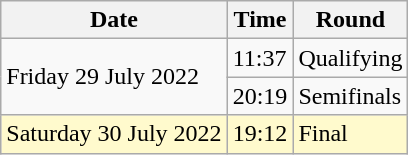<table class="wikitable">
<tr>
<th>Date</th>
<th>Time</th>
<th>Round</th>
</tr>
<tr>
<td rowspan=2>Friday 29 July 2022</td>
<td>11:37</td>
<td>Qualifying</td>
</tr>
<tr>
<td>20:19</td>
<td>Semifinals</td>
</tr>
<tr>
<td style=background:lemonchiffon>Saturday 30 July 2022</td>
<td style=background:lemonchiffon>19:12</td>
<td style=background:lemonchiffon>Final</td>
</tr>
</table>
